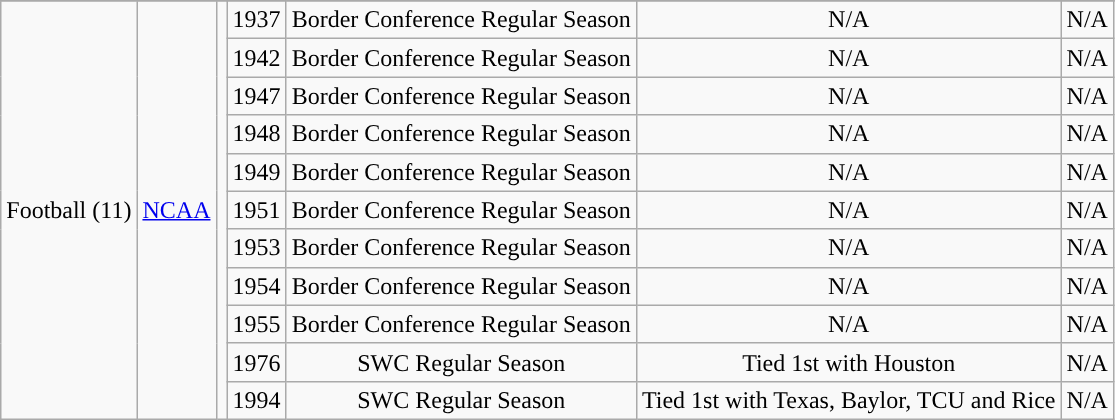<table class="wikitable">
<tr align="center">
</tr>
<tr align="center">
<td rowspan="12">Football (11)</td>
<td rowspan="12"><a href='#'>NCAA</a></td>
<td rowspan="12"></td>
</tr>
<tr align="center">
<td>1937</td>
<td>Border Conference Regular Season</td>
<td>N/A</td>
<td>N/A</td>
</tr>
<tr align="center">
<td>1942</td>
<td>Border Conference Regular Season</td>
<td>N/A</td>
<td>N/A</td>
</tr>
<tr align="center">
<td>1947</td>
<td>Border Conference Regular Season</td>
<td>N/A</td>
<td>N/A</td>
</tr>
<tr align="center">
<td>1948</td>
<td>Border Conference Regular Season</td>
<td>N/A</td>
<td>N/A</td>
</tr>
<tr align="center">
<td>1949</td>
<td>Border Conference Regular Season</td>
<td>N/A</td>
<td>N/A</td>
</tr>
<tr align="center">
<td>1951</td>
<td>Border Conference Regular Season</td>
<td>N/A</td>
<td>N/A</td>
</tr>
<tr align="center">
<td>1953</td>
<td>Border Conference Regular Season</td>
<td>N/A</td>
<td>N/A</td>
</tr>
<tr align="center">
<td>1954</td>
<td>Border Conference Regular Season</td>
<td>N/A</td>
<td>N/A</td>
</tr>
<tr align="center">
<td>1955</td>
<td>Border Conference Regular Season</td>
<td>N/A</td>
<td>N/A</td>
</tr>
<tr align="center">
<td>1976</td>
<td>SWC Regular Season</td>
<td>Tied 1st with Houston</td>
<td>N/A</td>
</tr>
<tr align="center">
<td>1994</td>
<td>SWC Regular Season</td>
<td>Tied 1st with Texas, Baylor, TCU and Rice</td>
<td>N/A</td>
</tr>
</table>
